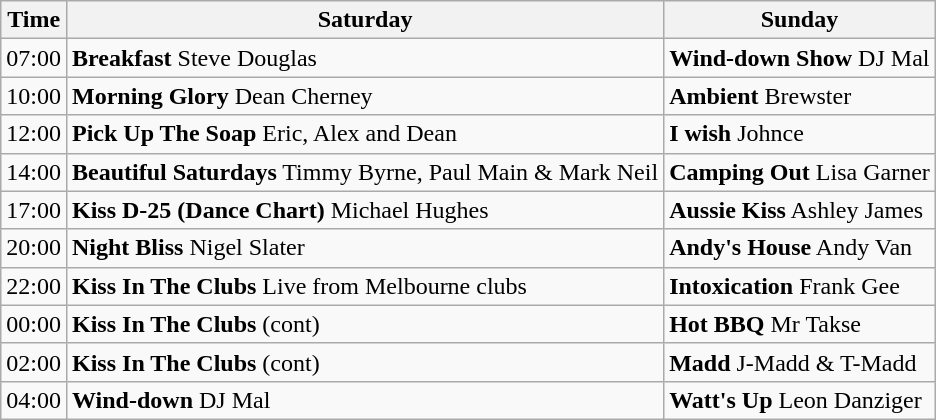<table class="wikitable sortable">
<tr>
<th>Time</th>
<th>Saturday</th>
<th>Sunday</th>
</tr>
<tr>
<td>07:00</td>
<td><strong>Breakfast</strong> Steve Douglas</td>
<td><strong>Wind-down Show</strong> DJ Mal</td>
</tr>
<tr>
<td>10:00</td>
<td><strong>Morning Glory</strong> Dean Cherney</td>
<td><strong>Ambient</strong> Brewster</td>
</tr>
<tr>
<td>12:00</td>
<td><strong>Pick Up The Soap</strong> Eric, Alex and Dean</td>
<td><strong>I wish</strong> Johnce</td>
</tr>
<tr>
<td>14:00</td>
<td><strong>Beautiful Saturdays</strong> Timmy Byrne, Paul Main & Mark Neil</td>
<td><strong>Camping Out</strong> Lisa Garner</td>
</tr>
<tr>
<td>17:00</td>
<td><strong>Kiss D-25 (Dance Chart)</strong> Michael Hughes</td>
<td><strong>Aussie Kiss</strong> Ashley James</td>
</tr>
<tr>
<td>20:00</td>
<td><strong>Night Bliss</strong> Nigel Slater</td>
<td><strong>Andy's House</strong> Andy Van</td>
</tr>
<tr>
<td>22:00</td>
<td><strong>Kiss In The Clubs</strong> Live from Melbourne clubs</td>
<td><strong>Intoxication</strong> Frank Gee</td>
</tr>
<tr>
<td>00:00</td>
<td><strong>Kiss In The Clubs</strong> (cont)</td>
<td><strong>Hot BBQ</strong> Mr Takse</td>
</tr>
<tr>
<td>02:00</td>
<td><strong>Kiss In The Clubs</strong> (cont)</td>
<td><strong>Madd</strong> J-Madd & T-Madd</td>
</tr>
<tr>
<td>04:00</td>
<td><strong>Wind-down</strong> DJ Mal</td>
<td><strong>Watt's Up</strong> Leon Danziger</td>
</tr>
</table>
